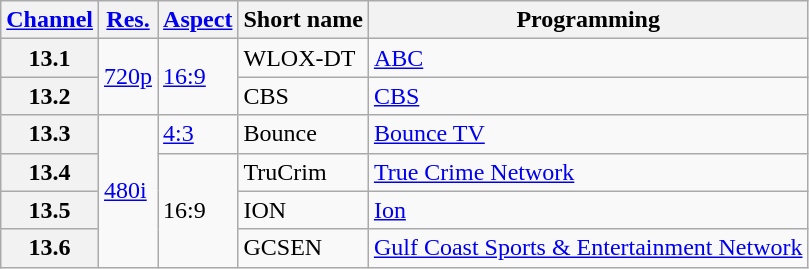<table class="wikitable">
<tr>
<th scope = "col"><a href='#'>Channel</a></th>
<th scope = "col"><a href='#'>Res.</a></th>
<th scope = "col"><a href='#'>Aspect</a></th>
<th scope = "col">Short name</th>
<th scope = "col">Programming</th>
</tr>
<tr>
<th scope = "row">13.1</th>
<td rowspan="2"><a href='#'>720p</a></td>
<td rowspan="2"><a href='#'>16:9</a></td>
<td>WLOX-DT</td>
<td><a href='#'>ABC</a></td>
</tr>
<tr>
<th scope = "row">13.2</th>
<td>CBS</td>
<td><a href='#'>CBS</a></td>
</tr>
<tr>
<th scope = "row">13.3</th>
<td rowspan="4"><a href='#'>480i</a></td>
<td><a href='#'>4:3</a></td>
<td>Bounce</td>
<td><a href='#'>Bounce TV</a></td>
</tr>
<tr>
<th scope = "row">13.4</th>
<td rowspan="3">16:9</td>
<td>TruCrim</td>
<td><a href='#'>True Crime Network</a></td>
</tr>
<tr>
<th scope = "row">13.5</th>
<td>ION</td>
<td><a href='#'>Ion</a></td>
</tr>
<tr>
<th scope = "row">13.6</th>
<td>GCSEN</td>
<td><a href='#'>Gulf Coast Sports & Entertainment Network</a></td>
</tr>
</table>
